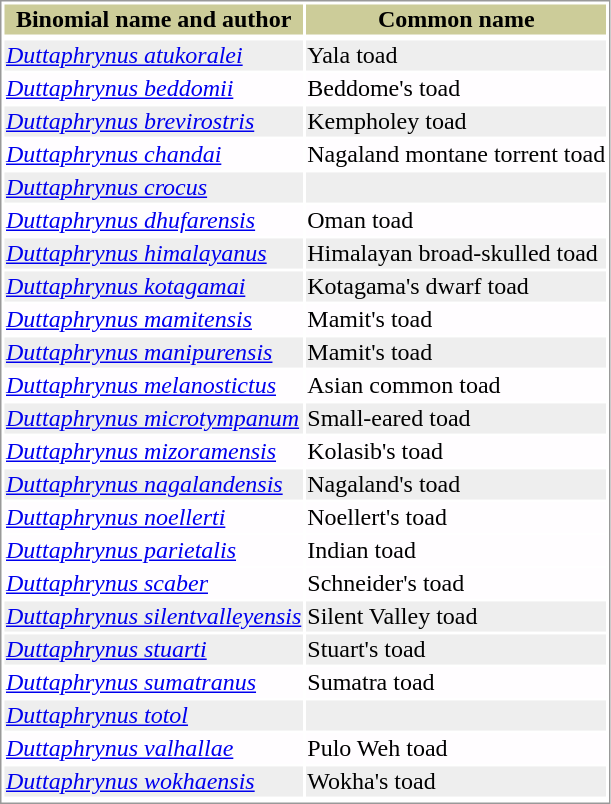<table style="text-align:left; border:1px solid #999999; ">
<tr style="background:#CCCC99; text-align: center; ">
<th>Binomial name and author</th>
<th>Common name</th>
</tr>
<tr>
</tr>
<tr style="background:#EEEEEE;">
<td><em><a href='#'>Duttaphrynus atukoralei</a></em> </td>
<td>Yala toad</td>
</tr>
<tr style="background:#FFFDFF;">
<td><em><a href='#'>Duttaphrynus beddomii</a></em> </td>
<td>Beddome's toad</td>
</tr>
<tr style="background:#EEEEEE;">
<td><em><a href='#'>Duttaphrynus brevirostris</a></em> </td>
<td>Kempholey toad</td>
</tr>
<tr style="background:#FFFDFF;">
<td><em><a href='#'>Duttaphrynus chandai</a></em> </td>
<td>Nagaland montane torrent toad</td>
</tr>
<tr style="background:#EEEEEE;">
<td><em><a href='#'>Duttaphrynus crocus</a></em> </td>
<td></td>
</tr>
<tr style="background:#FFFDFF;">
<td><em><a href='#'>Duttaphrynus dhufarensis</a></em> </td>
<td>Oman toad</td>
</tr>
<tr style="background:#EEEEEE;">
<td><em><a href='#'>Duttaphrynus himalayanus</a></em> </td>
<td>Himalayan broad-skulled toad</td>
</tr>
<tr style="background:#EEEEEE;">
<td><em><a href='#'>Duttaphrynus kotagamai</a></em> </td>
<td>Kotagama's dwarf toad</td>
</tr>
<tr style="background:#FFFDFF;">
<td><em><a href='#'>Duttaphrynus mamitensis</a></em> </td>
<td>Mamit's toad</td>
</tr>
<tr style="background:#EEEEEE;">
<td><em><a href='#'>Duttaphrynus manipurensis</a></em> </td>
<td>Mamit's toad</td>
</tr>
<tr style="background:#FFFDFF;">
<td><em><a href='#'>Duttaphrynus melanostictus</a></em> </td>
<td>Asian common toad</td>
</tr>
<tr style="background:#EEEEEE;">
<td><em><a href='#'>Duttaphrynus microtympanum</a></em> </td>
<td>Small-eared toad</td>
</tr>
<tr style="background:#FFFDFF;">
<td><em><a href='#'>Duttaphrynus mizoramensis</a></em> </td>
<td>Kolasib's toad</td>
</tr>
<tr style="background:#EEEEEE;">
<td><em><a href='#'>Duttaphrynus nagalandensis</a></em> </td>
<td>Nagaland's toad</td>
</tr>
<tr style="background:#FFFDFF;">
<td><em><a href='#'>Duttaphrynus noellerti</a></em> </td>
<td>Noellert's toad</td>
</tr>
<tr style="background:#FFFDFF;">
<td><em><a href='#'>Duttaphrynus parietalis</a></em> </td>
<td>Indian toad</td>
</tr>
<tr style="background:#FFFDFF;">
<td><em><a href='#'>Duttaphrynus scaber</a></em> </td>
<td>Schneider's toad</td>
</tr>
<tr style="background:#EEEEEE;">
<td><em><a href='#'>Duttaphrynus silentvalleyensis</a></em> </td>
<td>Silent Valley toad</td>
</tr>
<tr style="background:#EEEEEE;">
<td><em><a href='#'>Duttaphrynus stuarti</a></em> </td>
<td>Stuart's toad</td>
</tr>
<tr style="background:#FFFDFF;">
<td><em><a href='#'>Duttaphrynus sumatranus</a></em> </td>
<td>Sumatra toad</td>
</tr>
<tr style="background:#EEEEEE;">
<td><em><a href='#'>Duttaphrynus totol</a></em> </td>
<td></td>
</tr>
<tr style="background:#FFFDFF;">
<td><em><a href='#'>Duttaphrynus valhallae</a></em> </td>
<td>Pulo Weh toad</td>
</tr>
<tr style="background:#EEEEEE;">
<td><em><a href='#'>Duttaphrynus wokhaensis</a></em> </td>
<td>Wokha's toad</td>
</tr>
<tr>
</tr>
</table>
